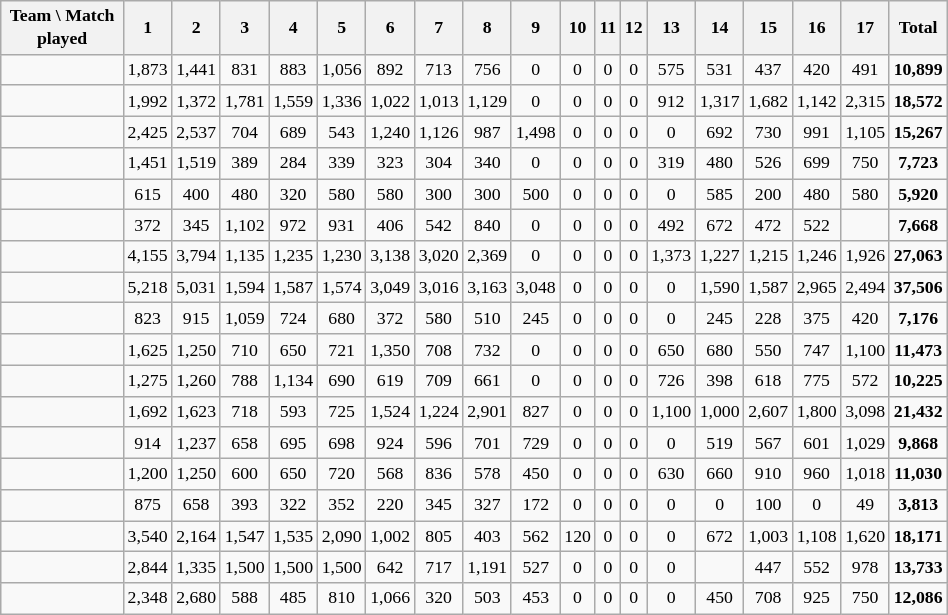<table class="wikitable sortable" style="font-size: 74%; text-align:center;">
<tr>
<th style="width:76px;">Team \ Match played</th>
<th align=center>1</th>
<th align=center>2</th>
<th align=center>3</th>
<th align=center>4</th>
<th align=center>5</th>
<th align=center>6</th>
<th align=center>7</th>
<th align=center>8</th>
<th align=center>9</th>
<th align=center>10</th>
<th align=center>11</th>
<th align=center>12</th>
<th align=center>13</th>
<th align=center>14</th>
<th align=center>15</th>
<th align=center>16</th>
<th align=center>17</th>
<th align=center>Total</th>
</tr>
<tr>
<td align=left></td>
<td>1,873</td>
<td>1,441</td>
<td>831</td>
<td>883</td>
<td>1,056</td>
<td>892</td>
<td>713</td>
<td>756</td>
<td>0</td>
<td>0</td>
<td>0</td>
<td>0</td>
<td>575</td>
<td>531</td>
<td>437</td>
<td>420</td>
<td>491</td>
<td><strong>10,899</strong></td>
</tr>
<tr>
<td align=left></td>
<td>1,992</td>
<td>1,372</td>
<td>1,781</td>
<td>1,559</td>
<td>1,336</td>
<td>1,022</td>
<td>1,013</td>
<td>1,129</td>
<td>0</td>
<td>0</td>
<td>0</td>
<td>0</td>
<td>912</td>
<td>1,317</td>
<td>1,682</td>
<td>1,142</td>
<td>2,315</td>
<td><strong>18,572</strong></td>
</tr>
<tr>
<td align=left></td>
<td>2,425</td>
<td>2,537</td>
<td>704</td>
<td>689</td>
<td>543</td>
<td>1,240</td>
<td>1,126</td>
<td>987</td>
<td>1,498</td>
<td>0</td>
<td>0</td>
<td>0</td>
<td>0</td>
<td>692</td>
<td>730</td>
<td>991</td>
<td>1,105</td>
<td><strong>15,267</strong></td>
</tr>
<tr>
<td align=left></td>
<td>1,451</td>
<td>1,519</td>
<td>389</td>
<td>284</td>
<td>339</td>
<td>323</td>
<td>304</td>
<td>340</td>
<td>0</td>
<td>0</td>
<td>0</td>
<td>0</td>
<td>319</td>
<td>480</td>
<td>526</td>
<td>699</td>
<td>750</td>
<td><strong>7,723</strong></td>
</tr>
<tr>
<td align=left></td>
<td>615</td>
<td>400</td>
<td>480</td>
<td>320</td>
<td>580</td>
<td>580</td>
<td>300</td>
<td>300</td>
<td>500</td>
<td>0</td>
<td>0</td>
<td>0</td>
<td>0</td>
<td>585</td>
<td>200</td>
<td>480</td>
<td>580</td>
<td><strong>5,920</strong></td>
</tr>
<tr>
<td align=left></td>
<td>372</td>
<td>345</td>
<td>1,102</td>
<td>972</td>
<td>931</td>
<td>406</td>
<td>542</td>
<td>840</td>
<td>0</td>
<td>0</td>
<td>0</td>
<td>0</td>
<td>492</td>
<td>672</td>
<td>472</td>
<td>522</td>
<td></td>
<td><strong>7,668</strong></td>
</tr>
<tr>
<td align=left></td>
<td>4,155</td>
<td>3,794</td>
<td>1,135</td>
<td>1,235</td>
<td>1,230</td>
<td>3,138</td>
<td>3,020</td>
<td>2,369</td>
<td>0</td>
<td>0</td>
<td>0</td>
<td>0</td>
<td>1,373</td>
<td>1,227</td>
<td>1,215</td>
<td>1,246</td>
<td>1,926</td>
<td><strong>27,063</strong></td>
</tr>
<tr>
<td align=left></td>
<td>5,218</td>
<td>5,031</td>
<td>1,594</td>
<td>1,587</td>
<td>1,574</td>
<td>3,049</td>
<td>3,016</td>
<td>3,163</td>
<td>3,048</td>
<td>0</td>
<td>0</td>
<td>0</td>
<td>0</td>
<td>1,590</td>
<td>1,587</td>
<td>2,965</td>
<td>2,494</td>
<td><strong>37,506</strong></td>
</tr>
<tr>
<td align=left></td>
<td>823</td>
<td>915</td>
<td>1,059</td>
<td>724</td>
<td>680</td>
<td>372</td>
<td>580</td>
<td>510</td>
<td>245</td>
<td>0</td>
<td>0</td>
<td>0</td>
<td>0</td>
<td>245</td>
<td>228</td>
<td>375</td>
<td>420</td>
<td><strong>7,176</strong></td>
</tr>
<tr>
<td align=left></td>
<td>1,625</td>
<td>1,250</td>
<td>710</td>
<td>650</td>
<td>721</td>
<td>1,350</td>
<td>708</td>
<td>732</td>
<td>0</td>
<td>0</td>
<td>0</td>
<td>0</td>
<td>650</td>
<td>680</td>
<td>550</td>
<td>747</td>
<td>1,100</td>
<td><strong>11,473</strong></td>
</tr>
<tr>
<td align=left></td>
<td>1,275</td>
<td>1,260</td>
<td>788</td>
<td>1,134</td>
<td>690</td>
<td>619</td>
<td>709</td>
<td>661</td>
<td>0</td>
<td>0</td>
<td>0</td>
<td>0</td>
<td>726</td>
<td>398</td>
<td>618</td>
<td>775</td>
<td>572</td>
<td><strong>10,225</strong></td>
</tr>
<tr>
<td align=left></td>
<td>1,692</td>
<td>1,623</td>
<td>718</td>
<td>593</td>
<td>725</td>
<td>1,524</td>
<td>1,224</td>
<td>2,901</td>
<td>827</td>
<td>0</td>
<td>0</td>
<td>0</td>
<td>1,100</td>
<td>1,000</td>
<td>2,607</td>
<td>1,800</td>
<td>3,098</td>
<td><strong>21,432</strong></td>
</tr>
<tr>
<td align=left></td>
<td>914</td>
<td>1,237</td>
<td>658</td>
<td>695</td>
<td>698</td>
<td>924</td>
<td>596</td>
<td>701</td>
<td>729</td>
<td>0</td>
<td>0</td>
<td>0</td>
<td>0</td>
<td>519</td>
<td>567</td>
<td>601</td>
<td>1,029</td>
<td><strong>9,868</strong></td>
</tr>
<tr>
<td align=left></td>
<td>1,200</td>
<td>1,250</td>
<td>600</td>
<td>650</td>
<td>720</td>
<td>568</td>
<td>836</td>
<td>578</td>
<td>450</td>
<td>0</td>
<td>0</td>
<td>0</td>
<td>630</td>
<td>660</td>
<td>910</td>
<td>960</td>
<td>1,018</td>
<td><strong>11,030</strong></td>
</tr>
<tr>
<td align=left></td>
<td>875</td>
<td>658</td>
<td>393</td>
<td>322</td>
<td>352</td>
<td>220</td>
<td>345</td>
<td>327</td>
<td>172</td>
<td>0</td>
<td>0</td>
<td>0</td>
<td>0</td>
<td>0</td>
<td>100</td>
<td>0</td>
<td>49</td>
<td><strong>3,813</strong></td>
</tr>
<tr>
<td align=left></td>
<td>3,540</td>
<td>2,164</td>
<td>1,547</td>
<td>1,535</td>
<td>2,090</td>
<td>1,002</td>
<td>805</td>
<td>403</td>
<td>562</td>
<td>120</td>
<td>0</td>
<td>0</td>
<td>0</td>
<td>672</td>
<td>1,003</td>
<td>1,108</td>
<td>1,620</td>
<td><strong>18,171</strong></td>
</tr>
<tr>
<td align=left></td>
<td>2,844</td>
<td>1,335</td>
<td>1,500</td>
<td>1,500</td>
<td>1,500</td>
<td>642</td>
<td>717</td>
<td>1,191</td>
<td>527</td>
<td>0</td>
<td>0</td>
<td>0</td>
<td>0</td>
<td></td>
<td>447</td>
<td>552</td>
<td>978</td>
<td><strong>13,733</strong></td>
</tr>
<tr>
<td align=left></td>
<td>2,348</td>
<td>2,680</td>
<td>588</td>
<td>485</td>
<td>810</td>
<td>1,066</td>
<td>320</td>
<td>503</td>
<td>453</td>
<td>0</td>
<td>0</td>
<td>0</td>
<td>0</td>
<td>450</td>
<td>708</td>
<td>925</td>
<td>750</td>
<td><strong>12,086</strong></td>
</tr>
</table>
